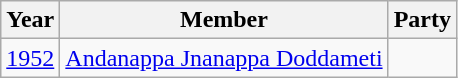<table class="wikitable sortable">
<tr>
<th>Year</th>
<th>Member</th>
<th colspan="2">Party</th>
</tr>
<tr>
<td><a href='#'>1952</a></td>
<td><a href='#'>Andanappa Jnanappa Doddameti</a></td>
<td></td>
</tr>
</table>
